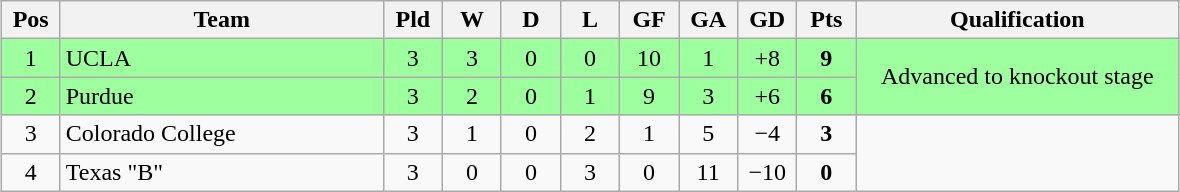<table class="wikitable" style="text-align:center; margin: 1em auto">
<tr>
<th style="width:2em">Pos</th>
<th style="width:13em">Team</th>
<th style="width:2em">Pld</th>
<th style="width:2em">W</th>
<th style="width:2em">D</th>
<th style="width:2em">L</th>
<th style="width:2em">GF</th>
<th style="width:2em">GA</th>
<th style="width:2em">GD</th>
<th style="width:2em">Pts</th>
<th style="width:13em">Qualification</th>
</tr>
<tr bgcolor="#9eff9e">
<td>1</td>
<td style="text-align:left">UCLA</td>
<td>3</td>
<td>3</td>
<td>0</td>
<td>0</td>
<td>10</td>
<td>1</td>
<td>+8<strong></strong></td>
<td><strong>9</strong></td>
<td rowspan="2">Advanced to knockout stage</td>
</tr>
<tr bgcolor="#9eff9e">
<td>2</td>
<td style="text-align:left">Purdue</td>
<td>3</td>
<td>2</td>
<td>0</td>
<td>1</td>
<td>9</td>
<td>3</td>
<td>+6</td>
<td><strong>6</strong></td>
</tr>
<tr>
<td>3</td>
<td style="text-align:left">Colorado College</td>
<td>3</td>
<td>1</td>
<td>0</td>
<td>2</td>
<td>1</td>
<td>5</td>
<td>−4</td>
<td><strong>3</strong></td>
<td rowspan="2"></td>
</tr>
<tr>
<td>4</td>
<td style="text-align:left">Texas "B"</td>
<td>3</td>
<td>0</td>
<td>0</td>
<td>3</td>
<td>0</td>
<td>11</td>
<td>−10<strong></strong></td>
<td><strong>0</strong></td>
</tr>
</table>
